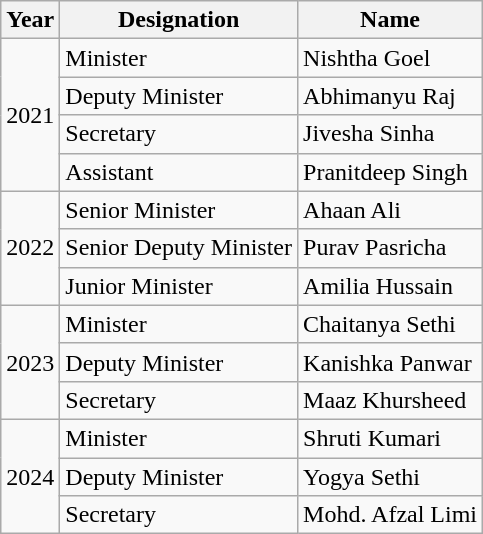<table class="wikitable">
<tr>
<th>Year</th>
<th>Designation</th>
<th>Name</th>
</tr>
<tr>
<td rowspan="4">2021</td>
<td>Minister</td>
<td>Nishtha Goel</td>
</tr>
<tr>
<td>Deputy Minister</td>
<td>Abhimanyu Raj</td>
</tr>
<tr>
<td>Secretary</td>
<td>Jivesha Sinha</td>
</tr>
<tr>
<td>Assistant</td>
<td>Pranitdeep Singh</td>
</tr>
<tr>
<td rowspan="3">2022</td>
<td>Senior Minister</td>
<td>Ahaan Ali</td>
</tr>
<tr>
<td>Senior Deputy Minister</td>
<td>Purav Pasricha</td>
</tr>
<tr>
<td>Junior Minister</td>
<td>Amilia Hussain</td>
</tr>
<tr>
<td rowspan="3">2023</td>
<td>Minister</td>
<td>Chaitanya Sethi</td>
</tr>
<tr>
<td>Deputy Minister</td>
<td>Kanishka Panwar</td>
</tr>
<tr>
<td>Secretary</td>
<td>Maaz Khursheed</td>
</tr>
<tr>
<td rowspan="3">2024</td>
<td>Minister</td>
<td>Shruti Kumari</td>
</tr>
<tr>
<td>Deputy Minister</td>
<td>Yogya Sethi</td>
</tr>
<tr>
<td>Secretary</td>
<td>Mohd. Afzal Limi</td>
</tr>
</table>
